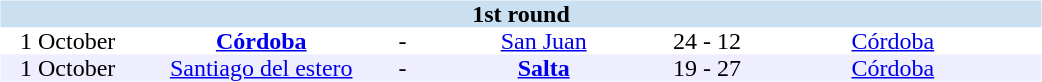<table table width=700>
<tr>
<td width=700 valign="top"><br><table border=0 cellspacing=0 cellpadding=0 style="font-size: 100%; border-collapse: collapse;" width=100%>
<tr bgcolor="#CADFF0">
<td style="font-size:100%"; align="center" colspan="6"><strong>1st round</strong></td>
</tr>
<tr align=center bgcolor=#FFFFFF>
<td width=90>1 October</td>
<td width=170><strong><a href='#'>Córdoba</a></strong></td>
<td width=20>-</td>
<td width=170><a href='#'>San Juan</a></td>
<td width=50>24 - 12</td>
<td width=200><a href='#'>Córdoba</a></td>
</tr>
<tr align=center bgcolor=#EEEEFF>
<td width=90>1 October</td>
<td width=170><a href='#'>Santiago del estero</a></td>
<td width=20>-</td>
<td width=170><strong><a href='#'>Salta</a></strong></td>
<td width=50>19 - 27</td>
<td width=200><a href='#'>Córdoba</a></td>
</tr>
</table>
</td>
</tr>
</table>
